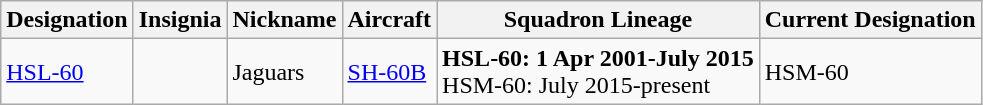<table class="wikitable">
<tr>
<th>Designation</th>
<th>Insignia</th>
<th>Nickname</th>
<th>Aircraft</th>
<th>Squadron Lineage</th>
<th>Current Designation</th>
</tr>
<tr>
<td><a href='#'>HSL-60</a></td>
<td></td>
<td>Jaguars</td>
<td><a href='#'>SH-60B</a></td>
<td style="white-space: nowrap;"><strong>HSL-60: 1 Apr 2001-July 2015</strong><br>HSM-60: July 2015-present</td>
<td>HSM-60</td>
</tr>
</table>
